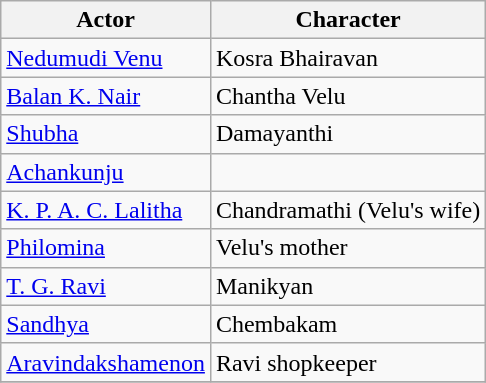<table class="wikitable">
<tr>
<th>Actor</th>
<th>Character</th>
</tr>
<tr>
<td><a href='#'>Nedumudi Venu</a></td>
<td>Kosra Bhairavan</td>
</tr>
<tr>
<td><a href='#'>Balan K. Nair</a></td>
<td>Chantha Velu</td>
</tr>
<tr>
<td><a href='#'>Shubha</a></td>
<td>Damayanthi</td>
</tr>
<tr>
<td><a href='#'>Achankunju</a></td>
<td></td>
</tr>
<tr>
<td><a href='#'>K. P. A. C. Lalitha</a></td>
<td>Chandramathi (Velu's wife)</td>
</tr>
<tr>
<td><a href='#'>Philomina</a></td>
<td>Velu's mother</td>
</tr>
<tr>
<td><a href='#'>T. G. Ravi</a></td>
<td>Manikyan</td>
</tr>
<tr>
<td><a href='#'>Sandhya</a></td>
<td>Chembakam</td>
</tr>
<tr>
<td><a href='#'>Aravindakshamenon</a></td>
<td>Ravi shopkeeper</td>
</tr>
<tr>
</tr>
</table>
